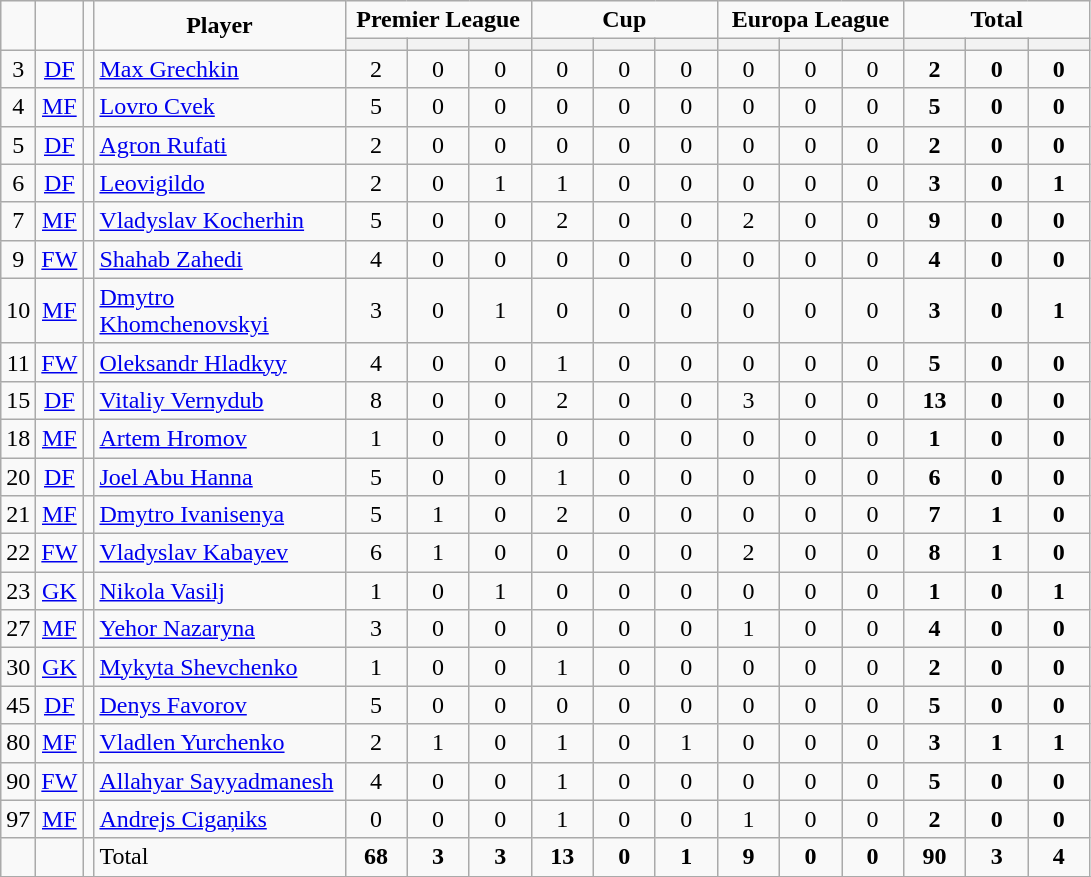<table class="wikitable" style="text-align:center">
<tr>
<td rowspan="2" !width=15><strong></strong></td>
<td rowspan="2" !width=15><strong></strong></td>
<td rowspan="2" !width=15><strong></strong></td>
<td rowspan="2" ! style="width:160px;"><strong>Player</strong></td>
<td colspan="3"><strong>Premier League</strong></td>
<td colspan="3"><strong>Cup</strong></td>
<td colspan="3"><strong>Europa League</strong></td>
<td colspan="3"><strong>Total</strong></td>
</tr>
<tr>
<th width=34; background:#fe9;"></th>
<th width=34; background:#fe9;"></th>
<th width=34; background:#ff8888;"></th>
<th width=34; background:#fe9;"></th>
<th width=34; background:#fe9;"></th>
<th width=34; background:#ff8888;"></th>
<th width=34; background:#fe9;"></th>
<th width=34; background:#fe9;"></th>
<th width=34; background:#ff8888;"></th>
<th width=34; background:#fe9;"></th>
<th width=34; background:#fe9;"></th>
<th width=34; background:#ff8888;"></th>
</tr>
<tr>
<td>3</td>
<td><a href='#'>DF</a></td>
<td></td>
<td align=left><a href='#'>Max Grechkin</a></td>
<td>2</td>
<td>0</td>
<td>0</td>
<td>0</td>
<td>0</td>
<td>0</td>
<td>0</td>
<td>0</td>
<td>0</td>
<td><strong>2</strong></td>
<td><strong>0</strong></td>
<td><strong>0</strong></td>
</tr>
<tr>
<td>4</td>
<td><a href='#'>MF</a></td>
<td></td>
<td align=left><a href='#'>Lovro Cvek</a></td>
<td>5</td>
<td>0</td>
<td>0</td>
<td>0</td>
<td>0</td>
<td>0</td>
<td>0</td>
<td>0</td>
<td>0</td>
<td><strong>5</strong></td>
<td><strong>0</strong></td>
<td><strong>0</strong></td>
</tr>
<tr>
<td>5</td>
<td><a href='#'>DF</a></td>
<td></td>
<td align=left><a href='#'>Agron Rufati</a></td>
<td>2</td>
<td>0</td>
<td>0</td>
<td>0</td>
<td>0</td>
<td>0</td>
<td>0</td>
<td>0</td>
<td>0</td>
<td><strong>2</strong></td>
<td><strong>0</strong></td>
<td><strong>0</strong></td>
</tr>
<tr>
<td>6</td>
<td><a href='#'>DF</a></td>
<td></td>
<td align=left><a href='#'>Leovigildo</a></td>
<td>2</td>
<td>0</td>
<td>1</td>
<td>1</td>
<td>0</td>
<td>0</td>
<td>0</td>
<td>0</td>
<td>0</td>
<td><strong>3</strong></td>
<td><strong>0</strong></td>
<td><strong>1</strong></td>
</tr>
<tr>
<td>7</td>
<td><a href='#'>MF</a></td>
<td></td>
<td align=left><a href='#'>Vladyslav Kocherhin</a></td>
<td>5</td>
<td>0</td>
<td>0</td>
<td>2</td>
<td>0</td>
<td>0</td>
<td>2</td>
<td>0</td>
<td>0</td>
<td><strong>9</strong></td>
<td><strong>0</strong></td>
<td><strong>0</strong></td>
</tr>
<tr>
<td>9</td>
<td><a href='#'>FW</a></td>
<td></td>
<td align=left><a href='#'>Shahab Zahedi</a></td>
<td>4</td>
<td>0</td>
<td>0</td>
<td>0</td>
<td>0</td>
<td>0</td>
<td>0</td>
<td>0</td>
<td>0</td>
<td><strong>4</strong></td>
<td><strong>0</strong></td>
<td><strong>0</strong></td>
</tr>
<tr>
<td>10</td>
<td><a href='#'>MF</a></td>
<td></td>
<td align=left><a href='#'>Dmytro Khomchenovskyi</a></td>
<td>3</td>
<td>0</td>
<td>1</td>
<td>0</td>
<td>0</td>
<td>0</td>
<td>0</td>
<td>0</td>
<td>0</td>
<td><strong>3</strong></td>
<td><strong>0</strong></td>
<td><strong>1</strong></td>
</tr>
<tr>
<td>11</td>
<td><a href='#'>FW</a></td>
<td></td>
<td align=left><a href='#'>Oleksandr Hladkyy</a></td>
<td>4</td>
<td>0</td>
<td>0</td>
<td>1</td>
<td>0</td>
<td>0</td>
<td>0</td>
<td>0</td>
<td>0</td>
<td><strong>5</strong></td>
<td><strong>0</strong></td>
<td><strong>0</strong></td>
</tr>
<tr>
<td>15</td>
<td><a href='#'>DF</a></td>
<td></td>
<td align=left><a href='#'>Vitaliy Vernydub</a></td>
<td>8</td>
<td>0</td>
<td>0</td>
<td>2</td>
<td>0</td>
<td>0</td>
<td>3</td>
<td>0</td>
<td>0</td>
<td><strong>13</strong></td>
<td><strong>0</strong></td>
<td><strong>0</strong></td>
</tr>
<tr>
<td>18</td>
<td><a href='#'>MF</a></td>
<td></td>
<td align=left><a href='#'>Artem Hromov</a></td>
<td>1</td>
<td>0</td>
<td>0</td>
<td>0</td>
<td>0</td>
<td>0</td>
<td>0</td>
<td>0</td>
<td>0</td>
<td><strong>1</strong></td>
<td><strong>0</strong></td>
<td><strong>0</strong></td>
</tr>
<tr>
<td>20</td>
<td><a href='#'>DF</a></td>
<td></td>
<td align=left><a href='#'>Joel Abu Hanna</a></td>
<td>5</td>
<td>0</td>
<td>0</td>
<td>1</td>
<td>0</td>
<td>0</td>
<td>0</td>
<td>0</td>
<td>0</td>
<td><strong>6</strong></td>
<td><strong>0</strong></td>
<td><strong>0</strong></td>
</tr>
<tr>
<td>21</td>
<td><a href='#'>MF</a></td>
<td></td>
<td align=left><a href='#'>Dmytro Ivanisenya</a></td>
<td>5</td>
<td>1</td>
<td>0</td>
<td>2</td>
<td>0</td>
<td>0</td>
<td>0</td>
<td>0</td>
<td>0</td>
<td><strong>7</strong></td>
<td><strong>1</strong></td>
<td><strong>0</strong></td>
</tr>
<tr>
<td>22</td>
<td><a href='#'>FW</a></td>
<td></td>
<td align=left><a href='#'>Vladyslav Kabayev</a></td>
<td>6</td>
<td>1</td>
<td>0</td>
<td>0</td>
<td>0</td>
<td>0</td>
<td>2</td>
<td>0</td>
<td>0</td>
<td><strong>8</strong></td>
<td><strong>1</strong></td>
<td><strong>0</strong></td>
</tr>
<tr>
<td>23</td>
<td><a href='#'>GK</a></td>
<td></td>
<td align=left><a href='#'>Nikola Vasilj</a></td>
<td>1</td>
<td>0</td>
<td>1</td>
<td>0</td>
<td>0</td>
<td>0</td>
<td>0</td>
<td>0</td>
<td>0</td>
<td><strong>1</strong></td>
<td><strong>0</strong></td>
<td><strong>1</strong></td>
</tr>
<tr>
<td>27</td>
<td><a href='#'>MF</a></td>
<td></td>
<td align=left><a href='#'>Yehor Nazaryna</a></td>
<td>3</td>
<td>0</td>
<td>0</td>
<td>0</td>
<td>0</td>
<td>0</td>
<td>1</td>
<td>0</td>
<td>0</td>
<td><strong>4</strong></td>
<td><strong>0</strong></td>
<td><strong>0</strong></td>
</tr>
<tr>
<td>30</td>
<td><a href='#'>GK</a></td>
<td></td>
<td align=left><a href='#'>Mykyta Shevchenko</a></td>
<td>1</td>
<td>0</td>
<td>0</td>
<td>1</td>
<td>0</td>
<td>0</td>
<td>0</td>
<td>0</td>
<td>0</td>
<td><strong>2</strong></td>
<td><strong>0</strong></td>
<td><strong>0</strong></td>
</tr>
<tr>
<td>45</td>
<td><a href='#'>DF</a></td>
<td></td>
<td align=left><a href='#'>Denys Favorov</a></td>
<td>5</td>
<td>0</td>
<td>0</td>
<td>0</td>
<td>0</td>
<td>0</td>
<td>0</td>
<td>0</td>
<td>0</td>
<td><strong>5</strong></td>
<td><strong>0</strong></td>
<td><strong>0</strong></td>
</tr>
<tr>
<td>80</td>
<td><a href='#'>MF</a></td>
<td></td>
<td align=left><a href='#'>Vladlen Yurchenko</a></td>
<td>2</td>
<td>1</td>
<td>0</td>
<td>1</td>
<td>0</td>
<td>1</td>
<td>0</td>
<td>0</td>
<td>0</td>
<td><strong>3</strong></td>
<td><strong>1</strong></td>
<td><strong>1</strong></td>
</tr>
<tr>
<td>90</td>
<td><a href='#'>FW</a></td>
<td></td>
<td align=left><a href='#'>Allahyar Sayyadmanesh</a></td>
<td>4</td>
<td>0</td>
<td>0</td>
<td>1</td>
<td>0</td>
<td>0</td>
<td>0</td>
<td>0</td>
<td>0</td>
<td><strong>5</strong></td>
<td><strong>0</strong></td>
<td><strong>0</strong></td>
</tr>
<tr>
<td>97</td>
<td><a href='#'>MF</a></td>
<td></td>
<td align=left><a href='#'>Andrejs Cigaņiks</a></td>
<td>0</td>
<td>0</td>
<td>0</td>
<td>1</td>
<td>0</td>
<td>0</td>
<td>1</td>
<td>0</td>
<td>0</td>
<td><strong>2</strong></td>
<td><strong>0</strong></td>
<td><strong>0</strong></td>
</tr>
<tr>
<td></td>
<td></td>
<td></td>
<td align=left>Total</td>
<td><strong>68</strong></td>
<td><strong>3</strong></td>
<td><strong>3</strong></td>
<td><strong>13</strong></td>
<td><strong>0</strong></td>
<td><strong>1</strong></td>
<td><strong>9</strong></td>
<td><strong>0</strong></td>
<td><strong>0</strong></td>
<td><strong>90</strong></td>
<td><strong>3</strong></td>
<td><strong>4</strong></td>
</tr>
<tr>
</tr>
</table>
